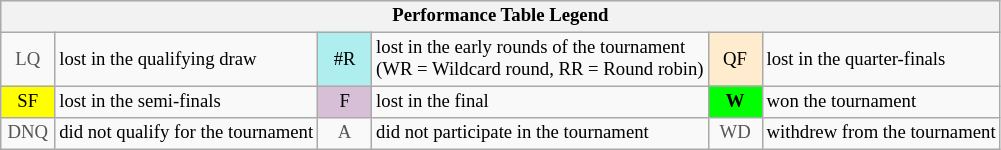<table class="wikitable" style="font-size:78%;">
<tr bgcolor="#efefef">
<th colspan="6">Performance Table Legend</th>
</tr>
<tr>
<td align="center" style="color:#555555;" width="30">LQ</td>
<td>lost in the qualifying draw</td>
<td align="center" style="background:#afeeee;">#R</td>
<td>lost in the early rounds of the tournament<br>(WR = Wildcard round, RR = Round robin)</td>
<td align="center" style="background:#ffebcd;">QF</td>
<td>lost in the quarter-finals</td>
</tr>
<tr>
<td align="center" style="background:yellow;">SF</td>
<td>lost in the semi-finals</td>
<td align="center" style="background:#D8BFD8;">F</td>
<td>lost in the final</td>
<td align="center" style="background:#00ff00;"><strong>W</strong></td>
<td>won the tournament</td>
</tr>
<tr>
<td align="center" style="color:#555555;" width="30">DNQ</td>
<td>did not qualify for the tournament</td>
<td align="center" style="color:#555555;" width="30">A</td>
<td>did not participate in the tournament</td>
<td align="center" style="color:#555555;" width="30">WD</td>
<td>withdrew from the tournament</td>
</tr>
</table>
